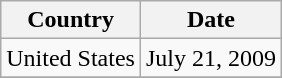<table class="wikitable">
<tr>
<th align="center">Country</th>
<th align="center">Date</th>
</tr>
<tr>
<td>United States</td>
<td>July 21, 2009</td>
</tr>
<tr>
</tr>
</table>
